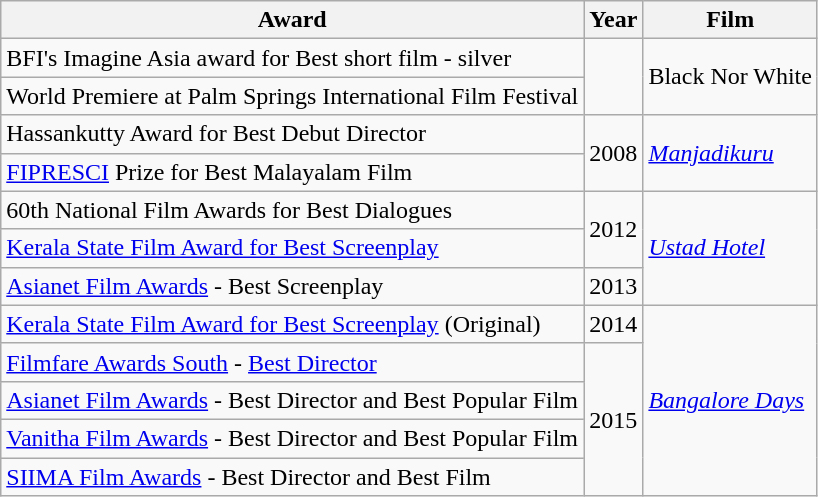<table class="wikitable">
<tr>
<th>Award</th>
<th>Year</th>
<th>Film</th>
</tr>
<tr>
<td>BFI's Imagine Asia award for Best short film - silver</td>
<td rowspan="2"></td>
<td rowspan="2">Black Nor White</td>
</tr>
<tr>
<td>World Premiere at Palm Springs International Film Festival</td>
</tr>
<tr>
<td>Hassankutty Award for Best Debut Director</td>
<td rowspan="2">2008</td>
<td rowspan="2"><em><a href='#'>Manjadikuru</a></em></td>
</tr>
<tr>
<td><a href='#'>FIPRESCI</a> Prize for Best Malayalam Film</td>
</tr>
<tr>
<td>60th National Film Awards for Best Dialogues</td>
<td rowspan="2">2012</td>
<td rowspan="3"><em><a href='#'>Ustad Hotel</a></em></td>
</tr>
<tr>
<td><a href='#'>Kerala State Film Award for Best Screenplay</a></td>
</tr>
<tr>
<td><a href='#'>Asianet Film Awards</a> - Best Screenplay</td>
<td>2013</td>
</tr>
<tr>
<td><a href='#'>Kerala State Film Award for Best Screenplay</a> (Original)</td>
<td>2014</td>
<td rowspan="5"><em><a href='#'>Bangalore Days</a></em></td>
</tr>
<tr>
<td><a href='#'>Filmfare Awards South</a> - <a href='#'>Best Director</a></td>
<td rowspan="4">2015</td>
</tr>
<tr>
<td><a href='#'>Asianet Film Awards</a> - Best Director and Best Popular Film</td>
</tr>
<tr>
<td><a href='#'>Vanitha Film Awards</a> - Best Director and Best Popular Film</td>
</tr>
<tr>
<td><a href='#'>SIIMA Film Awards</a> - Best Director and Best Film</td>
</tr>
</table>
